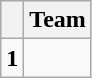<table class="wikitable">
<tr style="background:#ccccff;">
<th></th>
<th>Team</th>
</tr>
<tr>
<td><strong>1</strong></td>
<td></td>
</tr>
</table>
